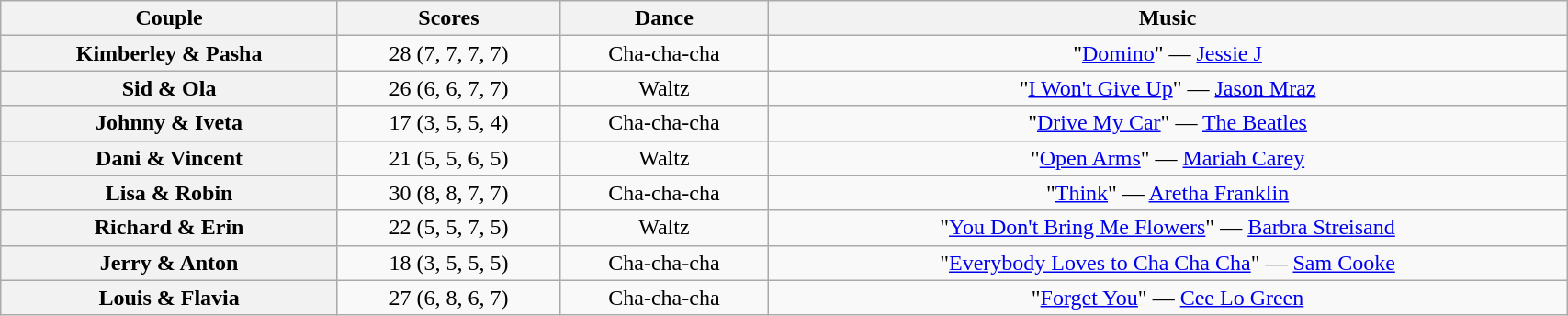<table class="wikitable sortable" style="text-align:center; width:90%">
<tr>
<th scope="col">Couple</th>
<th scope="col">Scores</th>
<th scope="col" class="unsortable">Dance</th>
<th scope="col" class="unsortable">Music</th>
</tr>
<tr>
<th scope="row">Kimberley & Pasha</th>
<td>28 (7, 7, 7, 7)</td>
<td>Cha-cha-cha</td>
<td>"<a href='#'>Domino</a>" — <a href='#'>Jessie J</a></td>
</tr>
<tr>
<th scope="row">Sid & Ola</th>
<td>26 (6, 6, 7, 7)</td>
<td>Waltz</td>
<td>"<a href='#'>I Won't Give Up</a>" — <a href='#'>Jason Mraz</a></td>
</tr>
<tr>
<th scope="row">Johnny & Iveta</th>
<td>17 (3, 5, 5, 4)</td>
<td>Cha-cha-cha</td>
<td>"<a href='#'>Drive My Car</a>" — <a href='#'>The Beatles</a></td>
</tr>
<tr>
<th scope="row">Dani & Vincent</th>
<td>21 (5, 5, 6, 5)</td>
<td>Waltz</td>
<td>"<a href='#'>Open Arms</a>" — <a href='#'>Mariah Carey</a></td>
</tr>
<tr>
<th scope="row">Lisa & Robin</th>
<td>30 (8, 8, 7, 7)</td>
<td>Cha-cha-cha</td>
<td>"<a href='#'>Think</a>" — <a href='#'>Aretha Franklin</a></td>
</tr>
<tr>
<th scope="row">Richard & Erin</th>
<td>22 (5, 5, 7, 5)</td>
<td>Waltz</td>
<td>"<a href='#'>You Don't Bring Me Flowers</a>" — <a href='#'>Barbra Streisand</a></td>
</tr>
<tr>
<th scope="row">Jerry & Anton</th>
<td>18 (3, 5, 5, 5)</td>
<td>Cha-cha-cha</td>
<td>"<a href='#'>Everybody Loves to Cha Cha Cha</a>" — <a href='#'>Sam Cooke</a></td>
</tr>
<tr>
<th scope="row">Louis & Flavia</th>
<td>27 (6, 8, 6, 7)</td>
<td>Cha-cha-cha</td>
<td>"<a href='#'>Forget You</a>" — <a href='#'>Cee Lo Green</a></td>
</tr>
</table>
